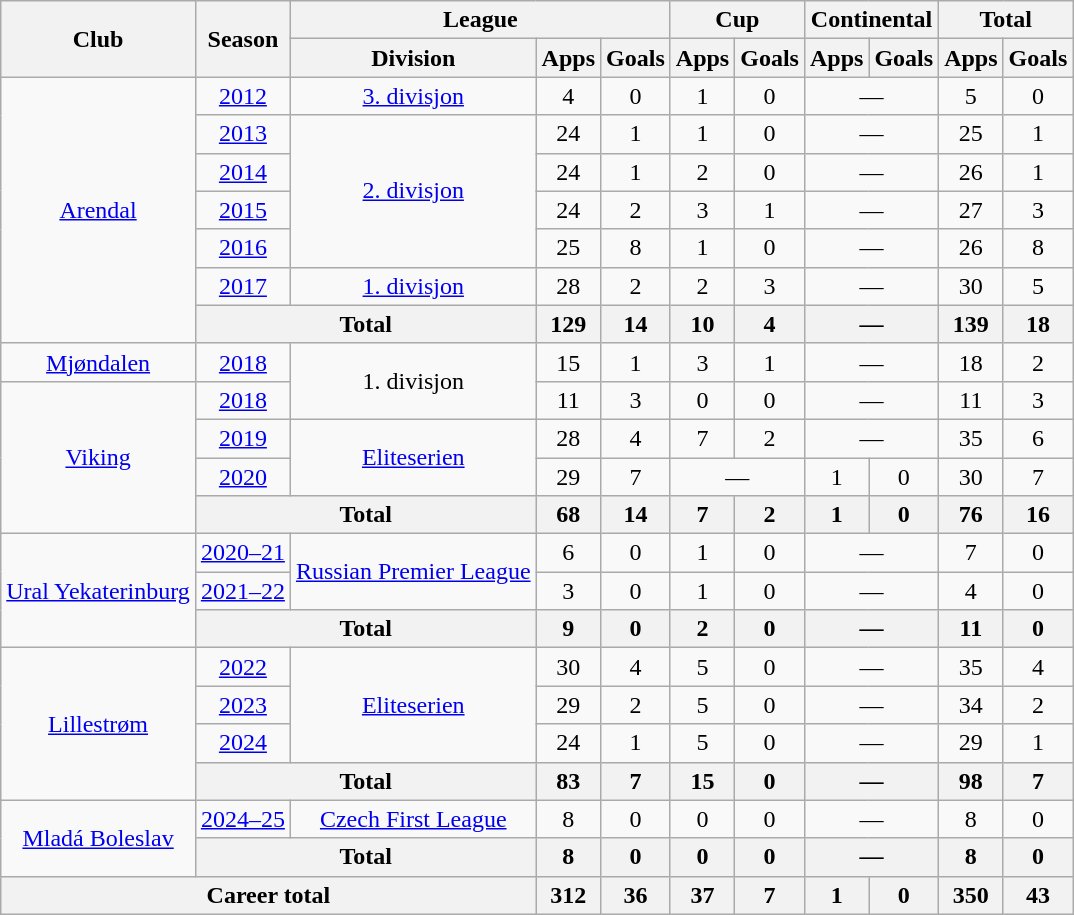<table class="wikitable" style="text-align: center">
<tr>
<th rowspan="2">Club</th>
<th rowspan="2">Season</th>
<th colspan="3">League</th>
<th colspan="2">Cup</th>
<th colspan="2">Continental</th>
<th colspan="2">Total</th>
</tr>
<tr>
<th>Division</th>
<th>Apps</th>
<th>Goals</th>
<th>Apps</th>
<th>Goals</th>
<th>Apps</th>
<th>Goals</th>
<th>Apps</th>
<th>Goals</th>
</tr>
<tr>
<td rowspan="7"><a href='#'>Arendal</a></td>
<td><a href='#'>2012</a></td>
<td rowspan="1"><a href='#'>3. divisjon</a></td>
<td>4</td>
<td>0</td>
<td>1</td>
<td>0</td>
<td colspan="2">—</td>
<td>5</td>
<td>0</td>
</tr>
<tr>
<td><a href='#'>2013</a></td>
<td rowspan="4"><a href='#'>2. divisjon</a></td>
<td>24</td>
<td>1</td>
<td>1</td>
<td>0</td>
<td colspan="2">—</td>
<td>25</td>
<td>1</td>
</tr>
<tr>
<td><a href='#'>2014</a></td>
<td>24</td>
<td>1</td>
<td>2</td>
<td>0</td>
<td colspan="2">—</td>
<td>26</td>
<td>1</td>
</tr>
<tr>
<td><a href='#'>2015</a></td>
<td>24</td>
<td>2</td>
<td>3</td>
<td>1</td>
<td colspan="2">—</td>
<td>27</td>
<td>3</td>
</tr>
<tr>
<td><a href='#'>2016</a></td>
<td>25</td>
<td>8</td>
<td>1</td>
<td>0</td>
<td colspan="2">—</td>
<td>26</td>
<td>8</td>
</tr>
<tr>
<td><a href='#'>2017</a></td>
<td><a href='#'>1. divisjon</a></td>
<td>28</td>
<td>2</td>
<td>2</td>
<td>3</td>
<td colspan="2">—</td>
<td>30</td>
<td>5</td>
</tr>
<tr>
<th colspan="2">Total</th>
<th>129</th>
<th>14</th>
<th>10</th>
<th>4</th>
<th colspan="2">—</th>
<th>139</th>
<th>18</th>
</tr>
<tr>
<td><a href='#'>Mjøndalen</a></td>
<td><a href='#'>2018</a></td>
<td rowspan="2">1. divisjon</td>
<td>15</td>
<td>1</td>
<td>3</td>
<td>1</td>
<td colspan="2">—</td>
<td>18</td>
<td>2</td>
</tr>
<tr>
<td rowspan="4"><a href='#'>Viking</a></td>
<td><a href='#'>2018</a></td>
<td>11</td>
<td>3</td>
<td>0</td>
<td>0</td>
<td colspan="2">—</td>
<td>11</td>
<td>3</td>
</tr>
<tr>
<td><a href='#'>2019</a></td>
<td rowspan="2"><a href='#'>Eliteserien</a></td>
<td>28</td>
<td>4</td>
<td>7</td>
<td>2</td>
<td colspan="2">—</td>
<td>35</td>
<td>6</td>
</tr>
<tr>
<td><a href='#'>2020</a></td>
<td>29</td>
<td>7</td>
<td colspan="2">—</td>
<td>1</td>
<td>0</td>
<td>30</td>
<td>7</td>
</tr>
<tr>
<th colspan="2">Total</th>
<th>68</th>
<th>14</th>
<th>7</th>
<th>2</th>
<th>1</th>
<th>0</th>
<th>76</th>
<th>16</th>
</tr>
<tr>
<td rowspan="3"><a href='#'>Ural Yekaterinburg</a></td>
<td><a href='#'>2020–21</a></td>
<td rowspan="2"><a href='#'>Russian Premier League</a></td>
<td>6</td>
<td>0</td>
<td>1</td>
<td>0</td>
<td colspan="2">—</td>
<td>7</td>
<td>0</td>
</tr>
<tr>
<td><a href='#'>2021–22</a></td>
<td>3</td>
<td>0</td>
<td>1</td>
<td>0</td>
<td colspan="2">—</td>
<td>4</td>
<td>0</td>
</tr>
<tr>
<th colspan="2">Total</th>
<th>9</th>
<th>0</th>
<th>2</th>
<th>0</th>
<th colspan="2">—</th>
<th>11</th>
<th>0</th>
</tr>
<tr>
<td rowspan="4"><a href='#'>Lillestrøm</a></td>
<td><a href='#'>2022</a></td>
<td rowspan="3"><a href='#'>Eliteserien</a></td>
<td>30</td>
<td>4</td>
<td>5</td>
<td>0</td>
<td colspan="2">—</td>
<td>35</td>
<td>4</td>
</tr>
<tr>
<td><a href='#'>2023</a></td>
<td>29</td>
<td>2</td>
<td>5</td>
<td>0</td>
<td colspan="2">—</td>
<td>34</td>
<td>2</td>
</tr>
<tr>
<td><a href='#'>2024</a></td>
<td>24</td>
<td>1</td>
<td>5</td>
<td>0</td>
<td colspan="2">—</td>
<td>29</td>
<td>1</td>
</tr>
<tr>
<th colspan="2">Total</th>
<th>83</th>
<th>7</th>
<th>15</th>
<th>0</th>
<th colspan="2">—</th>
<th>98</th>
<th>7</th>
</tr>
<tr>
<td rowspan="2"><a href='#'>Mladá Boleslav</a></td>
<td><a href='#'>2024–25</a></td>
<td rowspan="1"><a href='#'>Czech First League</a></td>
<td>8</td>
<td>0</td>
<td>0</td>
<td>0</td>
<td colspan="2">—</td>
<td>8</td>
<td>0</td>
</tr>
<tr>
<th colspan="2">Total</th>
<th>8</th>
<th>0</th>
<th>0</th>
<th>0</th>
<th colspan="2">—</th>
<th>8</th>
<th>0</th>
</tr>
<tr>
<th colspan="3">Career total</th>
<th>312</th>
<th>36</th>
<th>37</th>
<th>7</th>
<th>1</th>
<th>0</th>
<th>350</th>
<th>43</th>
</tr>
</table>
